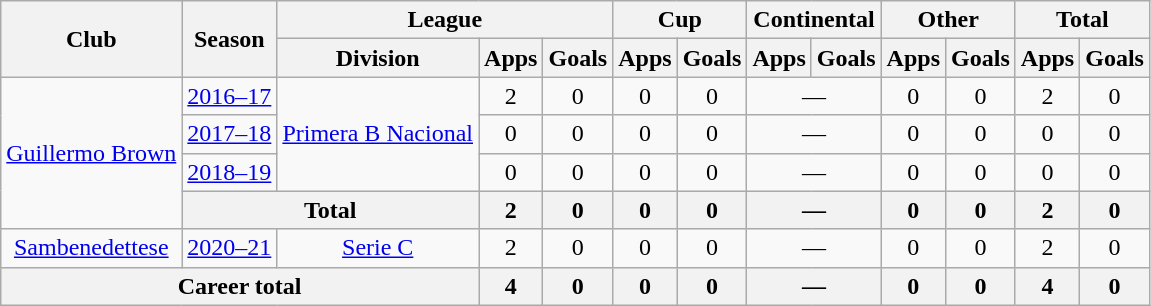<table class="wikitable" style="text-align:center">
<tr>
<th rowspan="2">Club</th>
<th rowspan="2">Season</th>
<th colspan="3">League</th>
<th colspan="2">Cup</th>
<th colspan="2">Continental</th>
<th colspan="2">Other</th>
<th colspan="2">Total</th>
</tr>
<tr>
<th>Division</th>
<th>Apps</th>
<th>Goals</th>
<th>Apps</th>
<th>Goals</th>
<th>Apps</th>
<th>Goals</th>
<th>Apps</th>
<th>Goals</th>
<th>Apps</th>
<th>Goals</th>
</tr>
<tr>
<td rowspan="4"><a href='#'>Guillermo Brown</a></td>
<td><a href='#'>2016–17</a></td>
<td rowspan="3"><a href='#'>Primera B Nacional</a></td>
<td>2</td>
<td>0</td>
<td>0</td>
<td>0</td>
<td colspan="2">—</td>
<td>0</td>
<td>0</td>
<td>2</td>
<td>0</td>
</tr>
<tr>
<td><a href='#'>2017–18</a></td>
<td>0</td>
<td>0</td>
<td>0</td>
<td>0</td>
<td colspan="2">—</td>
<td>0</td>
<td>0</td>
<td>0</td>
<td>0</td>
</tr>
<tr>
<td><a href='#'>2018–19</a></td>
<td>0</td>
<td>0</td>
<td>0</td>
<td>0</td>
<td colspan="2">—</td>
<td>0</td>
<td>0</td>
<td>0</td>
<td>0</td>
</tr>
<tr>
<th colspan="2">Total</th>
<th>2</th>
<th>0</th>
<th>0</th>
<th>0</th>
<th colspan="2">—</th>
<th>0</th>
<th>0</th>
<th>2</th>
<th>0</th>
</tr>
<tr>
<td rowspan="1"><a href='#'>Sambenedettese</a></td>
<td><a href='#'>2020–21</a></td>
<td rowspan="1"><a href='#'>Serie C</a></td>
<td>2</td>
<td>0</td>
<td>0</td>
<td>0</td>
<td colspan="2">—</td>
<td>0</td>
<td>0</td>
<td>2</td>
<td>0</td>
</tr>
<tr>
<th colspan="3">Career total</th>
<th>4</th>
<th>0</th>
<th>0</th>
<th>0</th>
<th colspan="2">—</th>
<th>0</th>
<th>0</th>
<th>4</th>
<th>0</th>
</tr>
</table>
